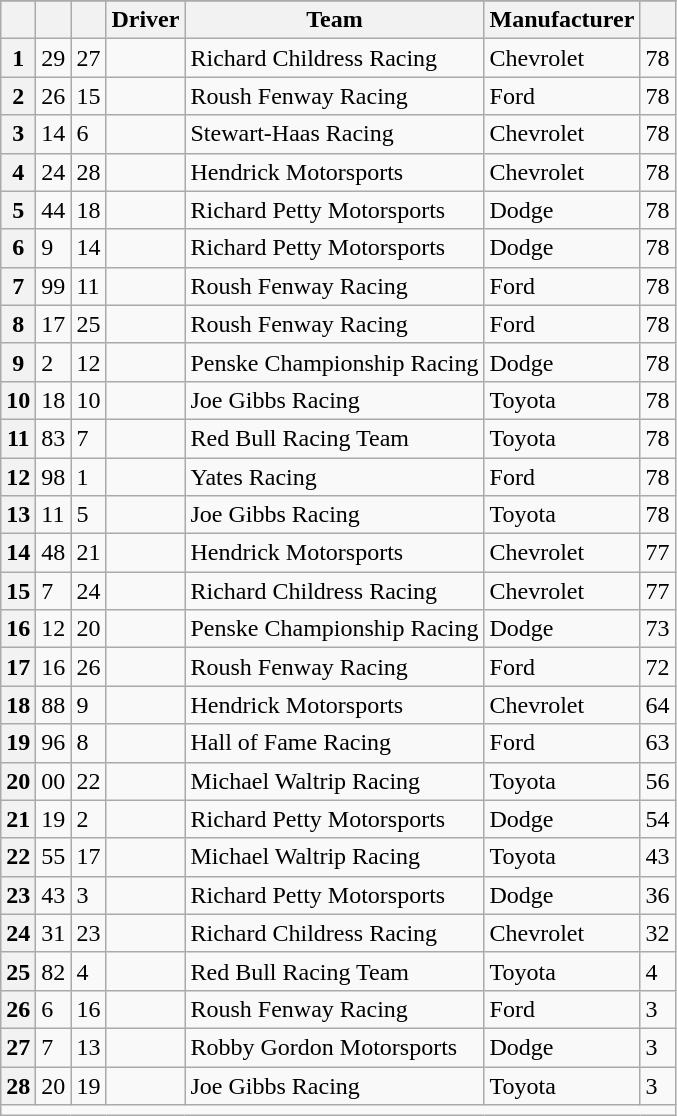<table class="wikitable sortable" border="1">
<tr>
</tr>
<tr>
<th scope="col"></th>
<th scope="col"></th>
<th scope="col"></th>
<th scope="col">Driver</th>
<th scope="col">Team</th>
<th scope="col">Manufacturer</th>
<th scope="col"></th>
</tr>
<tr>
<th scope="row">1</th>
<td>29</td>
<td>27</td>
<td></td>
<td>Richard Childress Racing</td>
<td>Chevrolet</td>
<td>78</td>
</tr>
<tr>
<th scope="row">2</th>
<td>26</td>
<td>15</td>
<td></td>
<td>Roush Fenway Racing</td>
<td>Ford</td>
<td>78</td>
</tr>
<tr>
<th scope="row">3</th>
<td>14</td>
<td>6</td>
<td></td>
<td>Stewart-Haas Racing</td>
<td>Chevrolet</td>
<td>78</td>
</tr>
<tr>
<th scope="row">4</th>
<td>24</td>
<td>28</td>
<td></td>
<td>Hendrick Motorsports</td>
<td>Chevrolet</td>
<td>78</td>
</tr>
<tr>
<th scope="row">5</th>
<td>44</td>
<td>18</td>
<td></td>
<td>Richard Petty Motorsports</td>
<td>Dodge</td>
<td>78</td>
</tr>
<tr>
<th scope="row">6</th>
<td>9</td>
<td>14</td>
<td></td>
<td>Richard Petty Motorsports</td>
<td>Dodge</td>
<td>78</td>
</tr>
<tr>
<th scope="row">7</th>
<td>99</td>
<td>11</td>
<td></td>
<td>Roush Fenway Racing</td>
<td>Ford</td>
<td>78</td>
</tr>
<tr>
<th scope="row">8</th>
<td>17</td>
<td>25</td>
<td></td>
<td>Roush Fenway Racing</td>
<td>Ford</td>
<td>78</td>
</tr>
<tr>
<th scope="row">9</th>
<td>2</td>
<td>12</td>
<td></td>
<td>Penske Championship Racing</td>
<td>Dodge</td>
<td>78</td>
</tr>
<tr>
<th scope="row">10</th>
<td>18</td>
<td>10</td>
<td></td>
<td>Joe Gibbs Racing</td>
<td>Toyota</td>
<td>78</td>
</tr>
<tr>
<th scope="row">11</th>
<td>83</td>
<td>7</td>
<td></td>
<td>Red Bull Racing Team</td>
<td>Toyota</td>
<td>78</td>
</tr>
<tr>
<th scope="row">12</th>
<td>98</td>
<td>1</td>
<td></td>
<td>Yates Racing</td>
<td>Ford</td>
<td>78</td>
</tr>
<tr>
<th scope="row">13</th>
<td>11</td>
<td>5</td>
<td></td>
<td>Joe Gibbs Racing</td>
<td>Toyota</td>
<td>78</td>
</tr>
<tr>
<th scope="row">14</th>
<td>48</td>
<td>21</td>
<td></td>
<td>Hendrick Motorsports</td>
<td>Chevrolet</td>
<td>77</td>
</tr>
<tr>
<th scope="row">15</th>
<td>7</td>
<td>24</td>
<td></td>
<td>Richard Childress Racing</td>
<td>Chevrolet</td>
<td>77</td>
</tr>
<tr>
<th scope="row">16</th>
<td>12</td>
<td>20</td>
<td></td>
<td>Penske Championship Racing</td>
<td>Dodge</td>
<td>73</td>
</tr>
<tr>
<th scope="row">17</th>
<td>16</td>
<td>26</td>
<td></td>
<td>Roush Fenway Racing</td>
<td>Ford</td>
<td>72</td>
</tr>
<tr>
<th scope="row">18</th>
<td>88</td>
<td>9</td>
<td></td>
<td>Hendrick Motorsports</td>
<td>Chevrolet</td>
<td>64</td>
</tr>
<tr>
<th scope="row">19</th>
<td>96</td>
<td>8</td>
<td></td>
<td>Hall of Fame Racing</td>
<td>Ford</td>
<td>63</td>
</tr>
<tr>
<th scope="row">20</th>
<td>00</td>
<td>22</td>
<td></td>
<td>Michael Waltrip Racing</td>
<td>Toyota</td>
<td>56</td>
</tr>
<tr>
<th scope="row">21</th>
<td>19</td>
<td>2</td>
<td></td>
<td>Richard Petty Motorsports</td>
<td>Dodge</td>
<td>54</td>
</tr>
<tr>
<th scope="row">22</th>
<td>55</td>
<td>17</td>
<td></td>
<td>Michael Waltrip Racing</td>
<td>Toyota</td>
<td>43</td>
</tr>
<tr>
<th scope="row">23</th>
<td>43</td>
<td>3</td>
<td></td>
<td>Richard Petty Motorsports</td>
<td>Dodge</td>
<td>36</td>
</tr>
<tr>
<th scope="row">24</th>
<td>31</td>
<td>23</td>
<td></td>
<td>Richard Childress Racing</td>
<td>Chevrolet</td>
<td>32</td>
</tr>
<tr>
<th scope="row">25</th>
<td>82</td>
<td>4</td>
<td></td>
<td>Red Bull Racing Team</td>
<td>Toyota</td>
<td>4</td>
</tr>
<tr>
<th scope="row">26</th>
<td>6</td>
<td>16</td>
<td></td>
<td>Roush Fenway Racing</td>
<td>Ford</td>
<td>3</td>
</tr>
<tr>
<th scope="row">27</th>
<td>7</td>
<td>13</td>
<td></td>
<td>Robby Gordon Motorsports</td>
<td>Dodge</td>
<td>3</td>
</tr>
<tr>
<th scope="row">28</th>
<td>20</td>
<td>19</td>
<td></td>
<td>Joe Gibbs Racing</td>
<td>Toyota</td>
<td>3</td>
</tr>
<tr class="sortbottom">
<td colspan="9"></td>
</tr>
</table>
